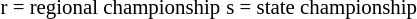<table style="font-size: 87%;">
<tr>
<td>r = regional championship</td>
<td>s = state championship</td>
</tr>
</table>
